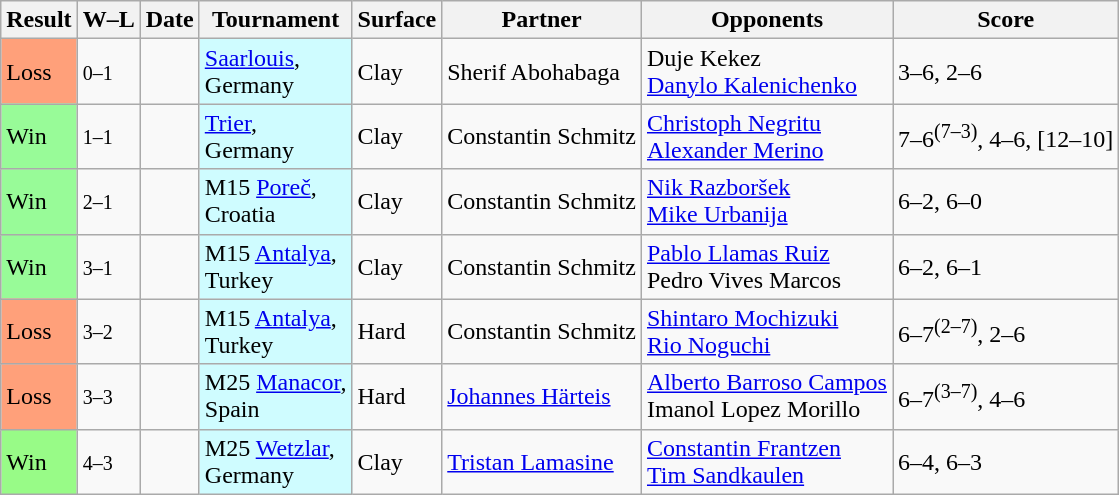<table class="sortable wikitable nowrap">
<tr>
<th>Result</th>
<th class="unsortable">W–L</th>
<th>Date</th>
<th>Tournament</th>
<th>Surface</th>
<th>Partner</th>
<th>Opponents</th>
<th class="unsortable">Score</th>
</tr>
<tr>
<td bgcolor=FFA07A>Loss</td>
<td><small>0–1</small></td>
<td></td>
<td bgcolor="cffcff"><a href='#'>Saarlouis</a>, <br> Germany</td>
<td>Clay</td>
<td> Sherif Abohabaga</td>
<td> Duje Kekez<br> <a href='#'>Danylo Kalenichenko</a></td>
<td>3–6, 2–6</td>
</tr>
<tr>
<td bgcolor=98FB98>Win</td>
<td><small>1–1</small></td>
<td></td>
<td bgcolor="cffcff"><a href='#'>Trier</a>, <br> Germany</td>
<td>Clay</td>
<td> Constantin Schmitz</td>
<td> <a href='#'>Christoph Negritu</a><br> <a href='#'>Alexander Merino</a></td>
<td>7–6<sup>(7–3)</sup>, 4–6, [12–10]</td>
</tr>
<tr>
<td bgcolor=98FB98>Win</td>
<td><small>2–1</small></td>
<td></td>
<td bgcolor="cffcff">M15 <a href='#'>Poreč</a>, <br> Croatia</td>
<td>Clay</td>
<td> Constantin Schmitz</td>
<td> <a href='#'>Nik Razboršek</a><br> <a href='#'>Mike Urbanija</a></td>
<td>6–2, 6–0</td>
</tr>
<tr>
<td bgcolor=98FB98>Win</td>
<td><small>3–1</small></td>
<td></td>
<td bgcolor="cffcff">M15 <a href='#'>Antalya</a>, <br> Turkey</td>
<td>Clay</td>
<td> Constantin Schmitz</td>
<td> <a href='#'>Pablo Llamas Ruiz</a><br> Pedro Vives Marcos</td>
<td>6–2, 6–1</td>
</tr>
<tr>
<td bgcolor=FFA07A>Loss</td>
<td><small>3–2</small></td>
<td></td>
<td bgcolor="cffcff">M15 <a href='#'>Antalya</a>, <br> Turkey</td>
<td>Hard</td>
<td> Constantin Schmitz</td>
<td> <a href='#'>Shintaro Mochizuki</a><br> <a href='#'>Rio Noguchi</a></td>
<td>6–7<sup>(2–7)</sup>, 2–6</td>
</tr>
<tr>
<td bgcolor=FFA07A>Loss</td>
<td><small>3–3</small></td>
<td></td>
<td bgcolor="cffcff">M25 <a href='#'>Manacor</a>, <br> Spain</td>
<td>Hard</td>
<td> <a href='#'>Johannes Härteis</a></td>
<td> <a href='#'>Alberto Barroso Campos</a><br> Imanol Lopez Morillo</td>
<td>6–7<sup>(3–7)</sup>, 4–6</td>
</tr>
<tr>
<td bgcolor=98FB87>Win</td>
<td><small>4–3</small></td>
<td></td>
<td bgcolor="cffcff">M25 <a href='#'>Wetzlar</a>, <br> Germany</td>
<td>Clay</td>
<td> <a href='#'>Tristan Lamasine</a></td>
<td> <a href='#'>Constantin Frantzen</a><br> <a href='#'>Tim Sandkaulen</a></td>
<td>6–4, 6–3</td>
</tr>
</table>
